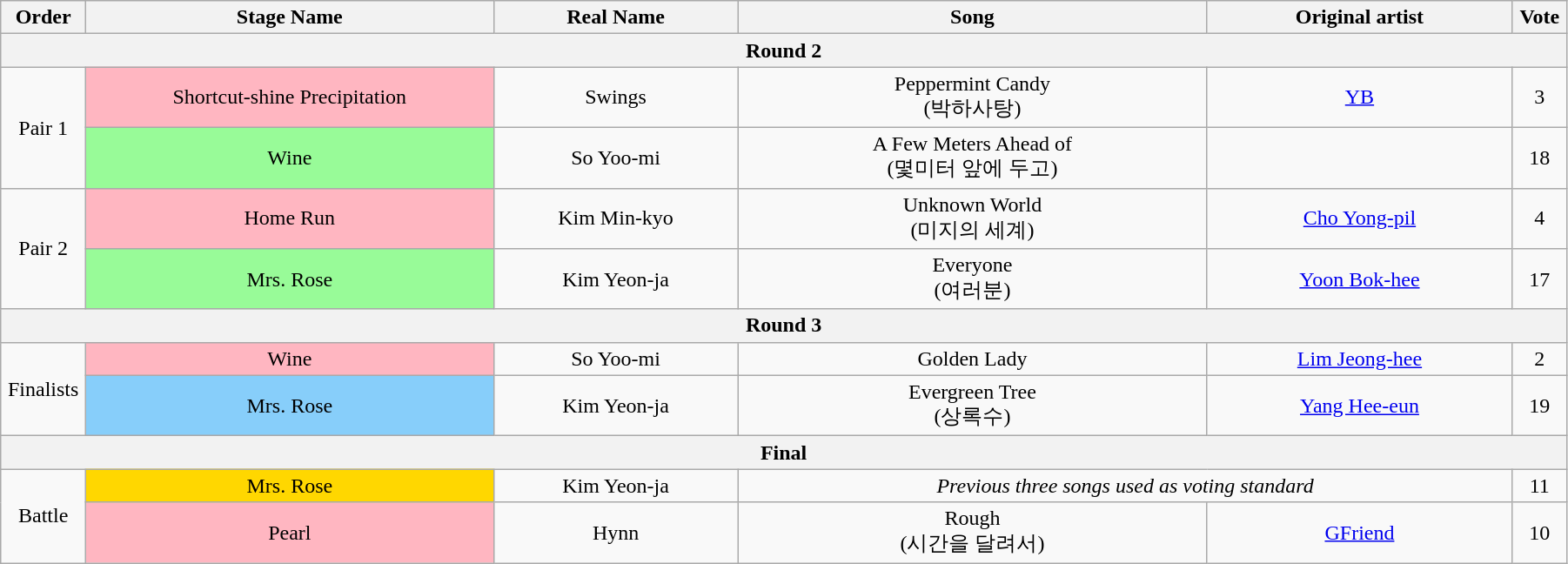<table class="wikitable" style="text-align:center; width:95%;">
<tr>
<th style="width:1%;">Order</th>
<th style="width:20%;">Stage Name</th>
<th style="width:12%;">Real Name</th>
<th style="width:23%;">Song</th>
<th style="width:15%;">Original artist</th>
<th style="width:1%;">Vote</th>
</tr>
<tr>
<th colspan=6>Round 2</th>
</tr>
<tr>
<td rowspan=2>Pair 1</td>
<td bgcolor="lightpink">Shortcut-shine Precipitation</td>
<td>Swings</td>
<td>Peppermint Candy<br>(박하사탕)</td>
<td><a href='#'>YB</a></td>
<td>3</td>
</tr>
<tr>
<td bgcolor="palegreen">Wine</td>
<td>So Yoo-mi</td>
<td>A Few Meters Ahead of<br>(몇미터 앞에 두고)</td>
<td></td>
<td>18</td>
</tr>
<tr>
<td rowspan=2>Pair 2</td>
<td bgcolor="lightpink">Home Run</td>
<td>Kim Min-kyo</td>
<td>Unknown World<br>(미지의 세계)</td>
<td><a href='#'>Cho Yong-pil</a></td>
<td>4</td>
</tr>
<tr>
<td bgcolor="palegreen">Mrs. Rose</td>
<td>Kim Yeon-ja</td>
<td>Everyone<br>(여러분)</td>
<td><a href='#'>Yoon Bok-hee</a></td>
<td>17</td>
</tr>
<tr>
<th colspan=6>Round 3</th>
</tr>
<tr>
<td rowspan=2>Finalists</td>
<td bgcolor="lightpink">Wine</td>
<td>So Yoo-mi</td>
<td>Golden Lady</td>
<td><a href='#'>Lim Jeong-hee</a></td>
<td>2</td>
</tr>
<tr>
<td bgcolor="lightskyblue">Mrs. Rose</td>
<td>Kim Yeon-ja</td>
<td>Evergreen Tree<br>(상록수)</td>
<td><a href='#'>Yang Hee-eun</a></td>
<td>19</td>
</tr>
<tr>
<th colspan=6>Final</th>
</tr>
<tr>
<td rowspan=2>Battle</td>
<td bgcolor="gold">Mrs. Rose</td>
<td>Kim Yeon-ja</td>
<td colspan=2><em>Previous three songs used as voting standard</em></td>
<td>11</td>
</tr>
<tr>
<td bgcolor="lightpink">Pearl</td>
<td>Hynn</td>
<td>Rough <br>(시간을 달려서)</td>
<td><a href='#'>GFriend</a></td>
<td>10</td>
</tr>
</table>
